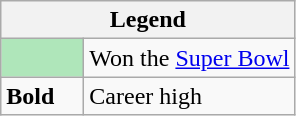<table class="wikitable mw-collapsible mw-collapsed">
<tr>
<th colspan="2">Legend</th>
</tr>
<tr>
<td style="background:#afe6ba; width:3em;"></td>
<td>Won the <a href='#'>Super Bowl</a></td>
</tr>
<tr>
<td><strong>Bold</strong></td>
<td>Career high</td>
</tr>
</table>
